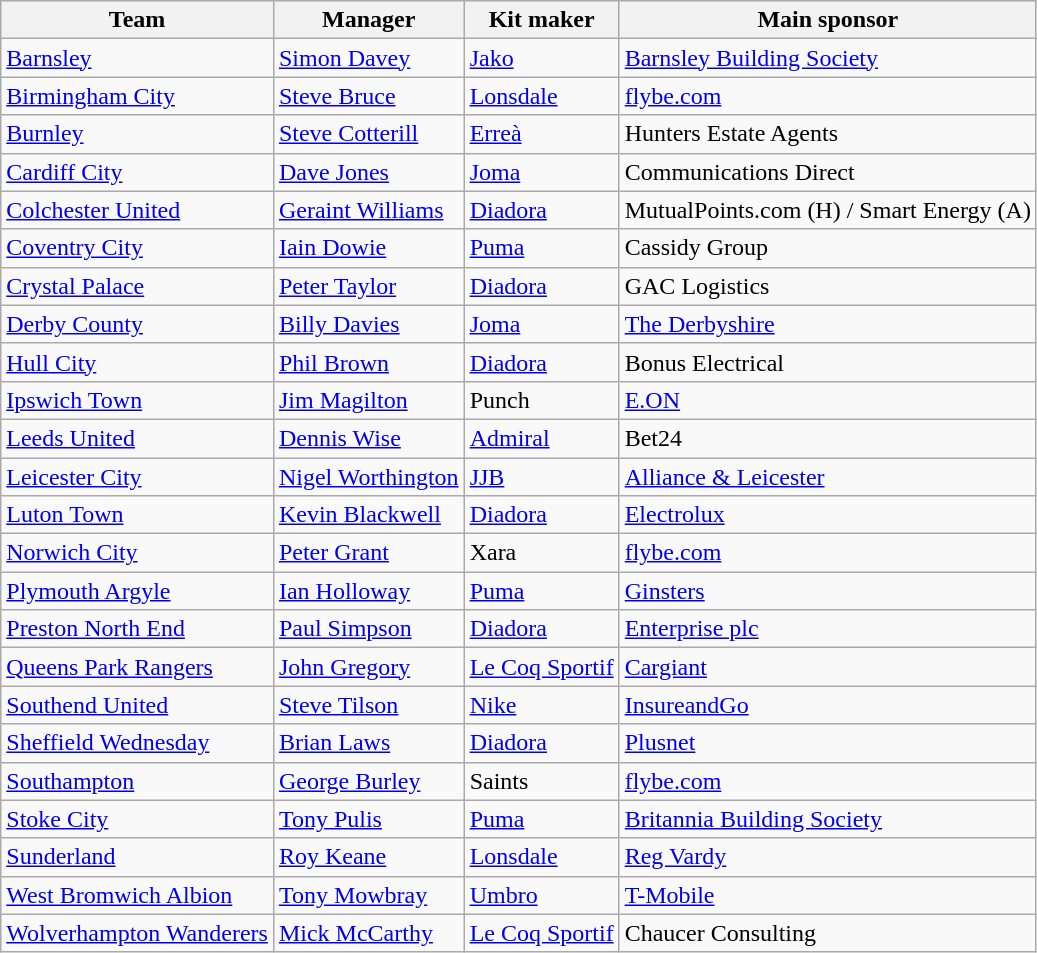<table class="wikitable sortable" style="text-align: left;">
<tr>
<th>Team</th>
<th>Manager</th>
<th>Kit maker</th>
<th>Main sponsor</th>
</tr>
<tr>
<td><a href='#'>Barnsley</a></td>
<td> <a href='#'>Simon Davey</a></td>
<td><a href='#'>Jako</a></td>
<td><a href='#'>Barnsley Building Society</a></td>
</tr>
<tr>
<td><a href='#'>Birmingham City</a></td>
<td> <a href='#'>Steve Bruce</a></td>
<td><a href='#'>Lonsdale</a></td>
<td><a href='#'>flybe.com</a></td>
</tr>
<tr>
<td><a href='#'>Burnley</a></td>
<td> <a href='#'>Steve Cotterill</a></td>
<td><a href='#'>Erreà</a></td>
<td>Hunters Estate Agents</td>
</tr>
<tr>
<td><a href='#'>Cardiff City</a></td>
<td> <a href='#'>Dave Jones</a></td>
<td><a href='#'>Joma</a></td>
<td>Communications Direct</td>
</tr>
<tr>
<td><a href='#'>Colchester United</a></td>
<td> <a href='#'>Geraint Williams</a></td>
<td><a href='#'>Diadora</a></td>
<td>MutualPoints.com (H) / Smart Energy (A)</td>
</tr>
<tr>
<td><a href='#'>Coventry City</a></td>
<td> <a href='#'>Iain Dowie</a></td>
<td><a href='#'>Puma</a></td>
<td>Cassidy Group</td>
</tr>
<tr>
<td><a href='#'>Crystal Palace</a></td>
<td> <a href='#'>Peter Taylor</a></td>
<td><a href='#'>Diadora</a></td>
<td>GAC Logistics</td>
</tr>
<tr>
<td><a href='#'>Derby County</a></td>
<td> <a href='#'>Billy Davies</a></td>
<td><a href='#'>Joma</a></td>
<td><a href='#'>The Derbyshire</a></td>
</tr>
<tr>
<td><a href='#'>Hull City</a></td>
<td> <a href='#'>Phil Brown</a></td>
<td><a href='#'>Diadora</a></td>
<td>Bonus Electrical</td>
</tr>
<tr>
<td><a href='#'>Ipswich Town</a></td>
<td> <a href='#'>Jim Magilton</a></td>
<td>Punch</td>
<td><a href='#'>E.ON</a></td>
</tr>
<tr>
<td><a href='#'>Leeds United</a></td>
<td> <a href='#'>Dennis Wise</a></td>
<td><a href='#'>Admiral</a></td>
<td>Bet24</td>
</tr>
<tr>
<td><a href='#'>Leicester City</a></td>
<td> <a href='#'>Nigel Worthington</a></td>
<td><a href='#'>JJB</a></td>
<td><a href='#'>Alliance & Leicester</a></td>
</tr>
<tr>
<td><a href='#'>Luton Town</a></td>
<td> <a href='#'>Kevin Blackwell</a></td>
<td><a href='#'>Diadora</a></td>
<td><a href='#'>Electrolux</a></td>
</tr>
<tr>
<td><a href='#'>Norwich City</a></td>
<td> <a href='#'>Peter Grant</a></td>
<td>Xara</td>
<td><a href='#'>flybe.com</a></td>
</tr>
<tr>
<td><a href='#'>Plymouth Argyle</a></td>
<td> <a href='#'>Ian Holloway</a></td>
<td><a href='#'>Puma</a></td>
<td><a href='#'>Ginsters</a></td>
</tr>
<tr>
<td><a href='#'>Preston North End</a></td>
<td> <a href='#'>Paul Simpson</a></td>
<td><a href='#'>Diadora</a></td>
<td><a href='#'>Enterprise plc</a></td>
</tr>
<tr>
<td><a href='#'>Queens Park Rangers</a></td>
<td> <a href='#'>John Gregory</a></td>
<td><a href='#'>Le Coq Sportif</a></td>
<td><a href='#'>Cargiant</a></td>
</tr>
<tr>
<td><a href='#'>Southend United</a></td>
<td> <a href='#'>Steve Tilson</a></td>
<td><a href='#'>Nike</a></td>
<td><a href='#'>InsureandGo</a></td>
</tr>
<tr>
<td><a href='#'>Sheffield Wednesday</a></td>
<td> <a href='#'>Brian Laws</a></td>
<td><a href='#'>Diadora</a></td>
<td><a href='#'>Plusnet</a></td>
</tr>
<tr>
<td><a href='#'>Southampton</a></td>
<td> <a href='#'>George Burley</a></td>
<td>Saints</td>
<td><a href='#'>flybe.com</a></td>
</tr>
<tr>
<td><a href='#'>Stoke City</a></td>
<td> <a href='#'>Tony Pulis</a></td>
<td><a href='#'>Puma</a></td>
<td><a href='#'>Britannia Building Society</a></td>
</tr>
<tr>
<td><a href='#'>Sunderland</a></td>
<td> <a href='#'>Roy Keane</a></td>
<td><a href='#'>Lonsdale</a></td>
<td><a href='#'>Reg Vardy</a></td>
</tr>
<tr>
<td><a href='#'>West Bromwich Albion</a></td>
<td> <a href='#'>Tony Mowbray</a></td>
<td><a href='#'>Umbro</a></td>
<td><a href='#'>T-Mobile</a></td>
</tr>
<tr>
<td><a href='#'>Wolverhampton Wanderers</a></td>
<td> <a href='#'>Mick McCarthy</a></td>
<td><a href='#'>Le Coq Sportif</a></td>
<td>Chaucer Consulting</td>
</tr>
</table>
